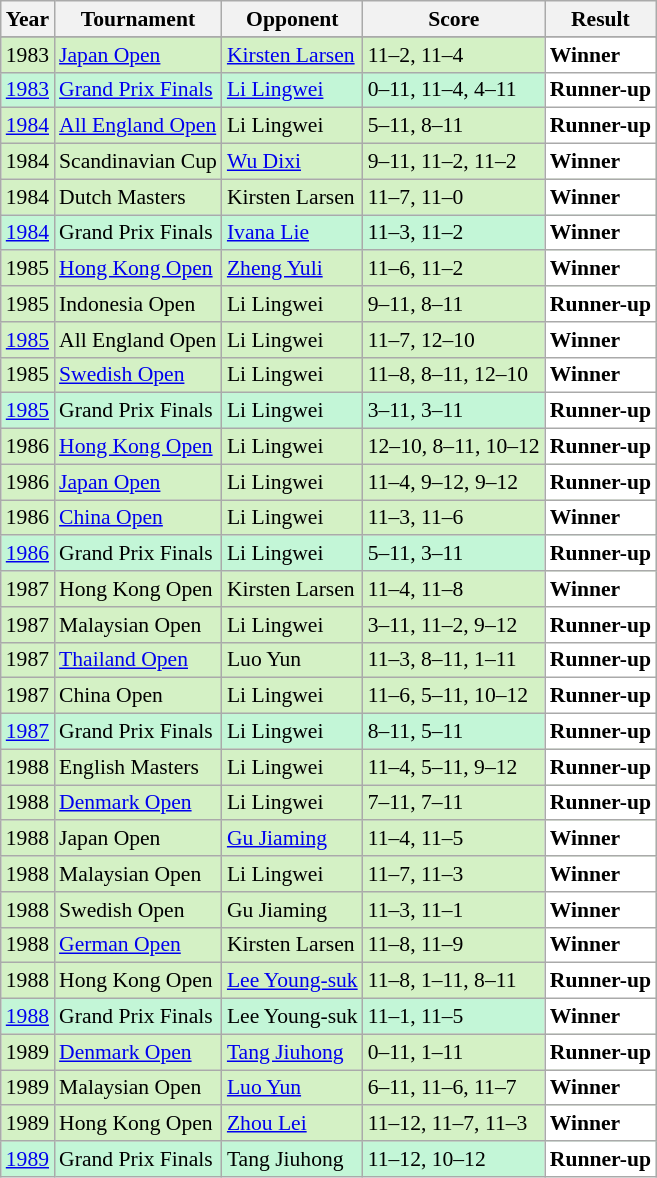<table class="sortable wikitable" style="font-size:90%;">
<tr>
<th>Year</th>
<th>Tournament</th>
<th>Opponent</th>
<th>Score</th>
<th>Result</th>
</tr>
<tr>
</tr>
<tr style="background:#D4F1C5">
<td align="center">1983</td>
<td align="left"><a href='#'>Japan Open</a></td>
<td align="left"> <a href='#'>Kirsten Larsen</a></td>
<td align="left">11–2, 11–4</td>
<td style="text-align:left; background:white"> <strong>Winner</strong></td>
</tr>
<tr style="background:#C3F6D7">
<td align="center"><a href='#'>1983</a></td>
<td align="left"><a href='#'>Grand Prix Finals</a></td>
<td align="left"> <a href='#'>Li Lingwei</a></td>
<td align="left">0–11, 11–4, 4–11</td>
<td style="text-align:left; background:white"> <strong>Runner-up</strong></td>
</tr>
<tr style="background:#D4F1C5">
<td align="center"><a href='#'>1984</a></td>
<td align="left"><a href='#'>All England Open</a></td>
<td align="left"> Li Lingwei</td>
<td align="left">5–11, 8–11</td>
<td style="text-align:left; background:white"> <strong>Runner-up</strong></td>
</tr>
<tr style="background:#D4F1C5">
<td align="center">1984</td>
<td align="left">Scandinavian Cup</td>
<td align="left"> <a href='#'>Wu Dixi</a></td>
<td align="left">9–11, 11–2, 11–2</td>
<td style="text-align:left; background:white"> <strong>Winner</strong></td>
</tr>
<tr style="background:#D4F1C5">
<td align="center">1984</td>
<td align="left">Dutch Masters</td>
<td align="left"> Kirsten Larsen</td>
<td align="left">11–7, 11–0</td>
<td style="text-align:left; background:white"> <strong>Winner</strong></td>
</tr>
<tr style="background:#C3F6D7">
<td align="center"><a href='#'>1984</a></td>
<td align="left">Grand Prix Finals</td>
<td align="left"> <a href='#'>Ivana Lie</a></td>
<td align="left">11–3, 11–2</td>
<td style="text-align:left; background:white"> <strong>Winner</strong></td>
</tr>
<tr style="background:#D4F1C5">
<td align="center">1985</td>
<td align="left"><a href='#'>Hong Kong Open</a></td>
<td align="left"> <a href='#'>Zheng Yuli</a></td>
<td align="left">11–6, 11–2</td>
<td style="text-align:left; background:white"> <strong>Winner</strong></td>
</tr>
<tr style="background:#D4F1C5">
<td align="center">1985</td>
<td align="left">Indonesia Open</td>
<td align="left"> Li Lingwei</td>
<td align="left">9–11, 8–11</td>
<td style="text-align:left; background:white"> <strong>Runner-up</strong></td>
</tr>
<tr style="background:#D4F1C5">
<td align="center"><a href='#'>1985</a></td>
<td align="left">All England Open</td>
<td align="left"> Li Lingwei</td>
<td align="left">11–7, 12–10</td>
<td style="text-align:left; background:white"> <strong>Winner</strong></td>
</tr>
<tr style="background:#D4F1C5">
<td align="center">1985</td>
<td align="left"><a href='#'>Swedish Open</a></td>
<td align="left"> Li Lingwei</td>
<td align="left">11–8, 8–11, 12–10</td>
<td style="text-align:left; background:white"> <strong>Winner</strong></td>
</tr>
<tr style="background:#C3F6D7">
<td align="center"><a href='#'>1985</a></td>
<td align="left">Grand Prix Finals</td>
<td align="left"> Li Lingwei</td>
<td align="left">3–11, 3–11</td>
<td style="text-align:left; background:white"> <strong>Runner-up</strong></td>
</tr>
<tr style="background:#D4F1C5">
<td align="center">1986</td>
<td align="left"><a href='#'>Hong Kong Open</a></td>
<td align="left"> Li Lingwei</td>
<td align="left">12–10, 8–11, 10–12</td>
<td style="text-align:left; background:white"> <strong>Runner-up</strong></td>
</tr>
<tr style="background:#D4F1C5">
<td align="center">1986</td>
<td align="left"><a href='#'>Japan Open</a></td>
<td align="left"> Li Lingwei</td>
<td align="left">11–4, 9–12, 9–12</td>
<td style="text-align:left; background: white"> <strong>Runner-up</strong></td>
</tr>
<tr style="background:#D4F1C5">
<td align="center">1986</td>
<td align="left"><a href='#'>China Open</a></td>
<td align="left"> Li Lingwei</td>
<td align="left">11–3, 11–6</td>
<td style="text-align:left; background:white"> <strong>Winner</strong></td>
</tr>
<tr style="background:#C3F6D7">
<td align="center"><a href='#'>1986</a></td>
<td align="left">Grand Prix Finals</td>
<td align="left"> Li Lingwei</td>
<td align="left">5–11, 3–11</td>
<td style="text-align:left; background:white"> <strong>Runner-up</strong></td>
</tr>
<tr style="background:#D4F1C5">
<td align="center">1987</td>
<td align="left">Hong Kong Open</td>
<td align="left"> Kirsten Larsen</td>
<td align="left">11–4, 11–8</td>
<td style="text-align:left; background:white"> <strong>Winner</strong></td>
</tr>
<tr style="background:#D4F1C5">
<td align="center">1987</td>
<td align="left">Malaysian Open</td>
<td align="left"> Li Lingwei</td>
<td align="left">3–11, 11–2, 9–12</td>
<td style="text-align:left; background:white"> <strong>Runner-up</strong></td>
</tr>
<tr style="background:#D4F1C5">
<td align="center">1987</td>
<td align="left"><a href='#'>Thailand Open</a></td>
<td align="left"> Luo Yun</td>
<td align="left">11–3, 8–11, 1–11</td>
<td style="text-align:left; background:white"> <strong>Runner-up</strong></td>
</tr>
<tr style="background:#D4F1C5">
<td align="center">1987</td>
<td align="left">China Open</td>
<td align="left"> Li Lingwei</td>
<td align="left">11–6, 5–11, 10–12</td>
<td style="text-align:left; background:white"> <strong>Runner-up</strong></td>
</tr>
<tr style="background:#C3F6D7">
<td align="center"><a href='#'>1987</a></td>
<td align="left">Grand Prix Finals</td>
<td align="left"> Li Lingwei</td>
<td align="left">8–11, 5–11</td>
<td style="text-align:left; background:white"> <strong>Runner-up</strong></td>
</tr>
<tr style="background:#D4F1C5">
<td align="center">1988</td>
<td align="left">English Masters</td>
<td align="left"> Li Lingwei</td>
<td align="left">11–4, 5–11, 9–12</td>
<td style="text-align:left; background:white"> <strong>Runner-up</strong></td>
</tr>
<tr style="background:#D4F1C5">
<td align="center">1988</td>
<td align="left"><a href='#'>Denmark Open</a></td>
<td align="left"> Li Lingwei</td>
<td align="left">7–11, 7–11</td>
<td style="text-align:left; background:white"> <strong>Runner-up</strong></td>
</tr>
<tr style="background:#D4F1C5">
<td align="center">1988</td>
<td align="left">Japan Open</td>
<td align="left"> <a href='#'>Gu Jiaming</a></td>
<td align="left">11–4, 11–5</td>
<td style="text-align:left; background:white"> <strong>Winner</strong></td>
</tr>
<tr style="background:#D4F1C5">
<td align="center">1988</td>
<td align="left">Malaysian Open</td>
<td align="left"> Li Lingwei</td>
<td align="left">11–7, 11–3</td>
<td style="text-align:left; background:white"> <strong>Winner</strong></td>
</tr>
<tr style="background:#D4F1C5">
<td align="center">1988</td>
<td align="left">Swedish Open</td>
<td align="left"> Gu Jiaming</td>
<td align="left">11–3, 11–1</td>
<td style="text-align:left; background:white"> <strong>Winner</strong></td>
</tr>
<tr style="background:#D4F1C5">
<td align="center">1988</td>
<td align="left"><a href='#'>German Open</a></td>
<td align="left"> Kirsten Larsen</td>
<td align="left">11–8, 11–9</td>
<td style="text-align:left; background:white"> <strong>Winner</strong></td>
</tr>
<tr style="background:#D4F1C5">
<td align="center">1988</td>
<td align="left">Hong Kong Open</td>
<td align="left"> <a href='#'>Lee Young-suk</a></td>
<td align="left">11–8, 1–11, 8–11</td>
<td style="text-align:left; background:white"> <strong>Runner-up</strong></td>
</tr>
<tr style="background:#C3F6D7">
<td align="center"><a href='#'>1988</a></td>
<td align="left">Grand Prix Finals</td>
<td align="left"> Lee Young-suk</td>
<td align="left">11–1, 11–5</td>
<td style="text-align:left; background:white"> <strong>Winner</strong></td>
</tr>
<tr style="background:#D4F1C5">
<td align="center">1989</td>
<td align="left"><a href='#'>Denmark Open</a></td>
<td align="left"> <a href='#'>Tang Jiuhong</a></td>
<td align="left">0–11, 1–11</td>
<td style="text-align:left; background:white"> <strong>Runner-up</strong></td>
</tr>
<tr style="background:#D4F1C5">
<td align="center">1989</td>
<td align="left">Malaysian Open</td>
<td align="left"> <a href='#'>Luo Yun</a></td>
<td align="left">6–11, 11–6, 11–7</td>
<td style="text-align:left; background:white"> <strong>Winner</strong></td>
</tr>
<tr style="background:#D4F1C5">
<td align="center">1989</td>
<td align="left">Hong Kong Open</td>
<td align="left"> <a href='#'>Zhou Lei</a></td>
<td align="left">11–12, 11–7, 11–3</td>
<td style="text-align:left; background:white"> <strong>Winner</strong></td>
</tr>
<tr style="background:#C3F6D7">
<td align="center"><a href='#'>1989</a></td>
<td align="left">Grand Prix Finals</td>
<td align="left"> Tang Jiuhong</td>
<td align="left">11–12, 10–12</td>
<td style="text-align:left; background:white"> <strong>Runner-up</strong></td>
</tr>
</table>
